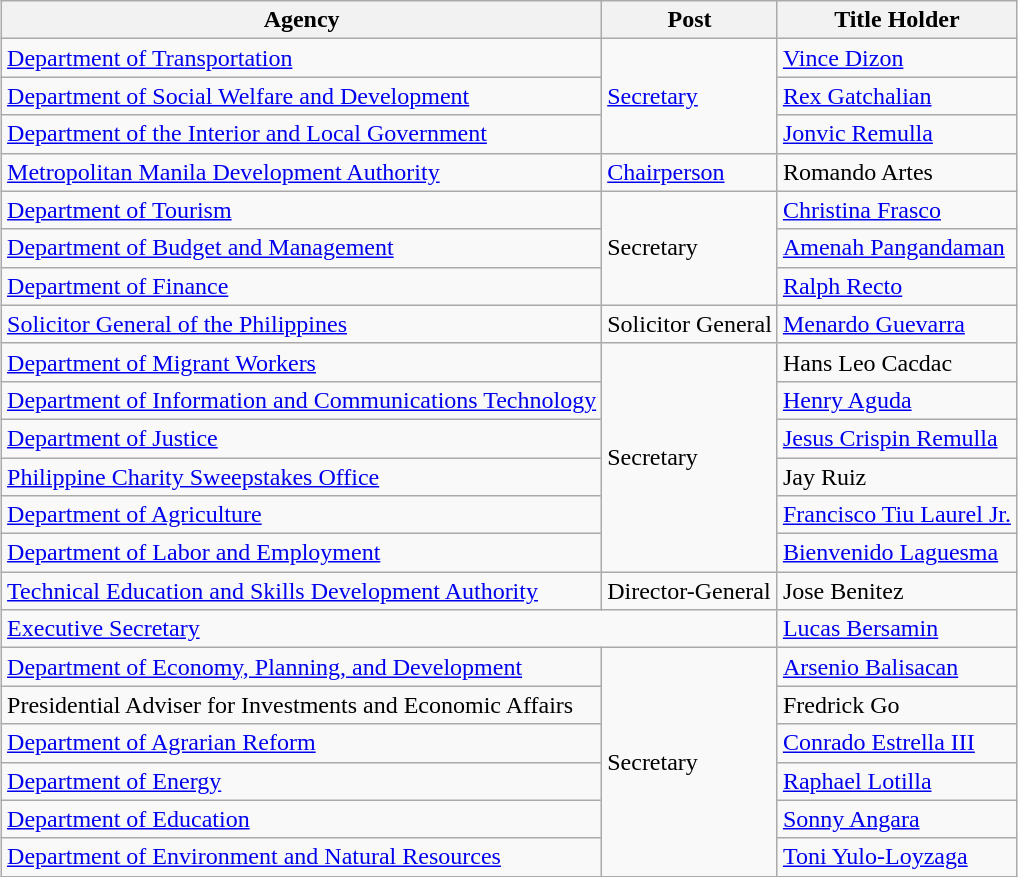<table class="wikitable mw-collapsible" style="margin-left:auto; margin-right:auto;">
<tr>
<th>Agency</th>
<th>Post</th>
<th>Title Holder</th>
</tr>
<tr>
<td><a href='#'>Department of Transportation</a></td>
<td rowspan="3"><a href='#'>Secretary</a></td>
<td><a href='#'>Vince Dizon</a></td>
</tr>
<tr>
<td><a href='#'>Department of Social Welfare and Development</a></td>
<td><a href='#'>Rex Gatchalian</a></td>
</tr>
<tr>
<td><a href='#'>Department of the Interior and Local Government</a></td>
<td><a href='#'>Jonvic Remulla</a></td>
</tr>
<tr>
<td><a href='#'>Metropolitan Manila Development Authority</a></td>
<td><a href='#'>Chairperson</a></td>
<td>Romando Artes</td>
</tr>
<tr>
<td><a href='#'>Department of Tourism</a></td>
<td rowspan="3">Secretary</td>
<td><a href='#'>Christina Frasco</a></td>
</tr>
<tr>
<td><a href='#'>Department of Budget and Management</a></td>
<td><a href='#'>Amenah Pangandaman</a></td>
</tr>
<tr>
<td><a href='#'>Department of Finance</a></td>
<td><a href='#'>Ralph Recto</a></td>
</tr>
<tr>
<td><a href='#'>Solicitor General of the Philippines</a></td>
<td>Solicitor General</td>
<td><a href='#'>Menardo Guevarra</a></td>
</tr>
<tr>
<td><a href='#'>Department of Migrant Workers</a></td>
<td rowspan="6">Secretary</td>
<td>Hans Leo Cacdac</td>
</tr>
<tr>
<td><a href='#'>Department of Information and Communications Technology</a></td>
<td><a href='#'>Henry Aguda</a></td>
</tr>
<tr>
<td><a href='#'>Department of Justice</a></td>
<td><a href='#'>Jesus Crispin Remulla</a></td>
</tr>
<tr>
<td><a href='#'>Philippine Charity Sweepstakes Office</a></td>
<td>Jay Ruiz</td>
</tr>
<tr>
<td><a href='#'>Department of Agriculture</a></td>
<td><a href='#'>Francisco Tiu Laurel Jr.</a></td>
</tr>
<tr>
<td><a href='#'>Department of Labor and Employment</a></td>
<td><a href='#'>Bienvenido Laguesma</a></td>
</tr>
<tr>
<td><a href='#'>Technical Education and Skills Development Authority</a></td>
<td>Director-General</td>
<td>Jose Benitez</td>
</tr>
<tr>
<td colspan="2"><a href='#'>Executive Secretary</a></td>
<td><a href='#'>Lucas Bersamin</a></td>
</tr>
<tr>
<td><a href='#'>Department of Economy, Planning, and Development</a></td>
<td rowspan="6">Secretary</td>
<td><a href='#'>Arsenio Balisacan</a></td>
</tr>
<tr>
<td>Presidential Adviser for Investments and Economic Affairs</td>
<td>Fredrick Go</td>
</tr>
<tr>
<td><a href='#'>Department of Agrarian Reform</a></td>
<td><a href='#'>Conrado Estrella III</a></td>
</tr>
<tr>
<td><a href='#'>Department of Energy</a></td>
<td><a href='#'>Raphael Lotilla</a></td>
</tr>
<tr>
<td><a href='#'>Department of Education</a></td>
<td><a href='#'>Sonny Angara</a></td>
</tr>
<tr>
<td><a href='#'>Department of Environment and Natural Resources</a></td>
<td><a href='#'>Toni Yulo-Loyzaga</a></td>
</tr>
</table>
